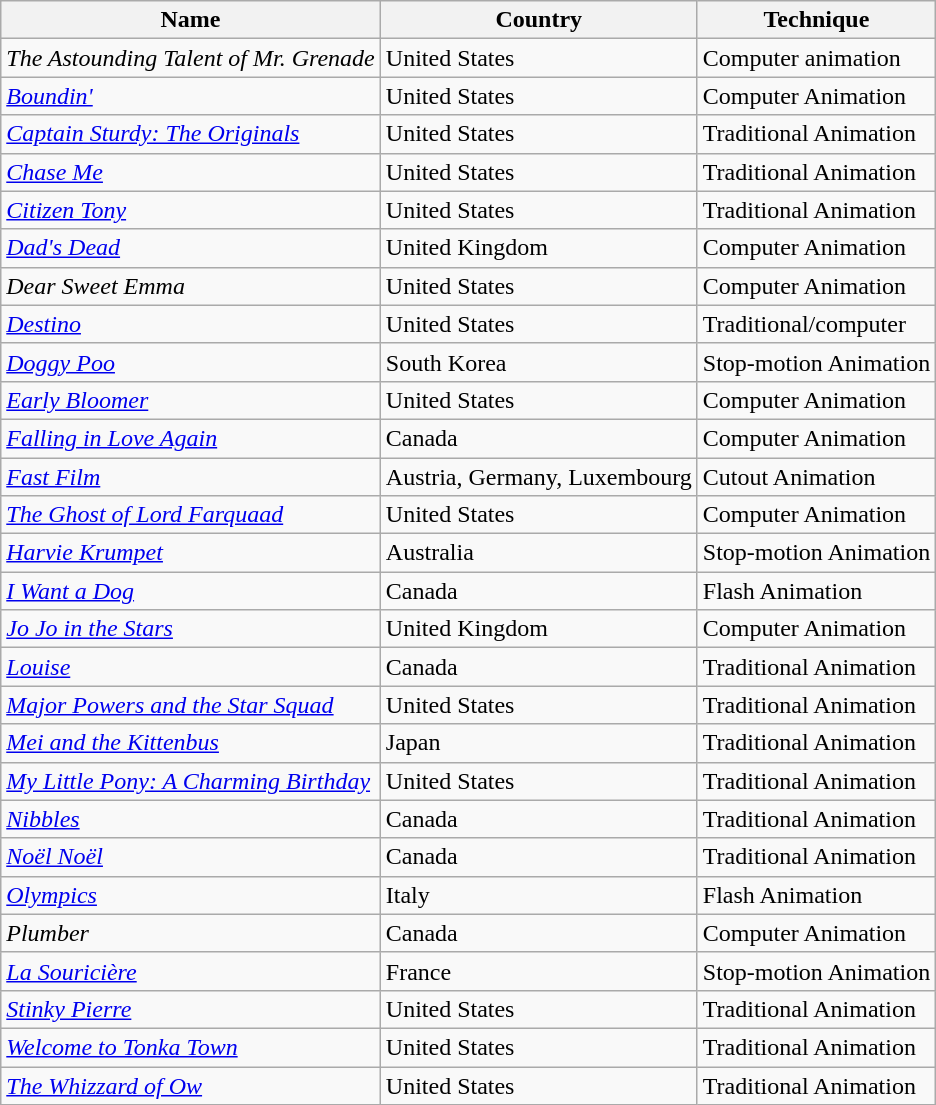<table class="wikitable sortable">
<tr>
<th>Name</th>
<th>Country</th>
<th>Technique</th>
</tr>
<tr>
<td><em>The Astounding Talent of Mr. Grenade</em></td>
<td>United States</td>
<td>Computer animation</td>
</tr>
<tr>
<td><em><a href='#'>Boundin'</a></em></td>
<td>United States</td>
<td>Computer Animation</td>
</tr>
<tr>
<td><em><a href='#'>Captain Sturdy: The Originals</a></em></td>
<td>United States</td>
<td>Traditional Animation</td>
</tr>
<tr>
<td><em><a href='#'>Chase Me</a></em></td>
<td>United States</td>
<td>Traditional Animation</td>
</tr>
<tr>
<td><em><a href='#'>Citizen Tony</a></em></td>
<td>United States</td>
<td>Traditional Animation</td>
</tr>
<tr>
<td><em><a href='#'>Dad's Dead</a></em></td>
<td>United Kingdom</td>
<td>Computer Animation</td>
</tr>
<tr>
<td><em>Dear Sweet Emma</em></td>
<td>United States</td>
<td>Computer Animation</td>
</tr>
<tr>
<td><em><a href='#'>Destino</a></em></td>
<td>United States</td>
<td>Traditional/computer</td>
</tr>
<tr>
<td><em><a href='#'>Doggy Poo</a></em></td>
<td>South Korea</td>
<td>Stop-motion Animation</td>
</tr>
<tr>
<td><em><a href='#'>Early Bloomer</a></em></td>
<td>United States</td>
<td>Computer Animation</td>
</tr>
<tr>
<td><em><a href='#'>Falling in Love Again</a></em></td>
<td>Canada</td>
<td>Computer Animation</td>
</tr>
<tr>
<td><em><a href='#'>Fast Film</a></em></td>
<td>Austria, Germany, Luxembourg</td>
<td>Cutout Animation</td>
</tr>
<tr>
<td><em><a href='#'>The Ghost of Lord Farquaad</a></em></td>
<td>United States</td>
<td>Computer Animation</td>
</tr>
<tr>
<td><em><a href='#'>Harvie Krumpet</a></em></td>
<td>Australia</td>
<td>Stop-motion Animation</td>
</tr>
<tr>
<td><em><a href='#'>I Want a Dog</a></em></td>
<td>Canada</td>
<td>Flash Animation</td>
</tr>
<tr>
<td><em><a href='#'>Jo Jo in the Stars</a></em></td>
<td>United Kingdom</td>
<td>Computer Animation</td>
</tr>
<tr>
<td><em><a href='#'>Louise</a></em></td>
<td>Canada</td>
<td>Traditional Animation</td>
</tr>
<tr>
<td><em><a href='#'>Major Powers and the Star Squad</a></em></td>
<td>United States</td>
<td>Traditional Animation</td>
</tr>
<tr>
<td><em><a href='#'>Mei and the Kittenbus</a></em></td>
<td>Japan</td>
<td>Traditional Animation</td>
</tr>
<tr>
<td><em><a href='#'>My Little Pony: A Charming Birthday</a></em></td>
<td>United States</td>
<td>Traditional Animation</td>
</tr>
<tr>
<td><em><a href='#'>Nibbles</a></em></td>
<td>Canada</td>
<td>Traditional Animation</td>
</tr>
<tr>
<td><em><a href='#'>Noël Noël</a></em></td>
<td>Canada</td>
<td>Traditional Animation</td>
</tr>
<tr>
<td><em><a href='#'>Olympics</a></em></td>
<td>Italy</td>
<td>Flash Animation</td>
</tr>
<tr>
<td><em>Plumber</em></td>
<td>Canada</td>
<td>Computer Animation</td>
</tr>
<tr>
<td><em><a href='#'>La Souricière</a></em></td>
<td>France</td>
<td>Stop-motion Animation</td>
</tr>
<tr>
<td><em><a href='#'>Stinky Pierre</a></em></td>
<td>United States</td>
<td>Traditional Animation</td>
</tr>
<tr>
<td><em><a href='#'>Welcome to Tonka Town</a></em></td>
<td>United States</td>
<td>Traditional Animation</td>
</tr>
<tr>
<td><em><a href='#'>The Whizzard of Ow</a></em></td>
<td>United States</td>
<td>Traditional Animation</td>
</tr>
</table>
